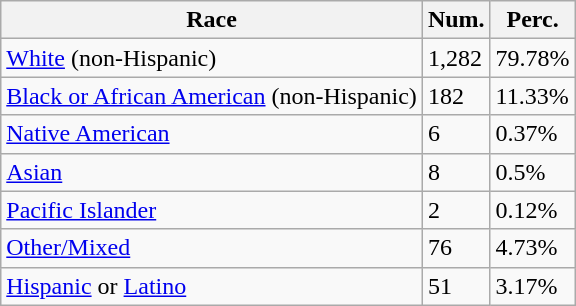<table class="wikitable">
<tr>
<th>Race</th>
<th>Num.</th>
<th>Perc.</th>
</tr>
<tr>
<td><a href='#'>White</a> (non-Hispanic)</td>
<td>1,282</td>
<td>79.78%</td>
</tr>
<tr>
<td><a href='#'>Black or African American</a> (non-Hispanic)</td>
<td>182</td>
<td>11.33%</td>
</tr>
<tr>
<td><a href='#'>Native American</a></td>
<td>6</td>
<td>0.37%</td>
</tr>
<tr>
<td><a href='#'>Asian</a></td>
<td>8</td>
<td>0.5%</td>
</tr>
<tr>
<td><a href='#'>Pacific Islander</a></td>
<td>2</td>
<td>0.12%</td>
</tr>
<tr>
<td><a href='#'>Other/Mixed</a></td>
<td>76</td>
<td>4.73%</td>
</tr>
<tr>
<td><a href='#'>Hispanic</a> or <a href='#'>Latino</a></td>
<td>51</td>
<td>3.17%</td>
</tr>
</table>
